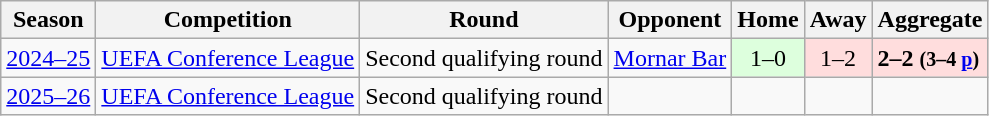<table class="wikitable">
<tr>
<th>Season</th>
<th>Competition</th>
<th>Round</th>
<th>Opponent</th>
<th>Home</th>
<th>Away</th>
<th>Aggregate</th>
</tr>
<tr>
<td><a href='#'>2024–25</a></td>
<td><a href='#'>UEFA Conference League</a></td>
<td>Second qualifying round</td>
<td> <a href='#'>Mornar Bar</a></td>
<td style="text-align:center; background:#ddffdd;">1–0</td>
<td style="text-align:center; background:#ffdddd;">1–2 </td>
<td bgcolor="#ffdddd"><strong>2–2 <small>(3–4 <a href='#'>p</a>)</small></strong></td>
</tr>
<tr>
<td><a href='#'>2025–26</a></td>
<td><a href='#'>UEFA Conference League</a></td>
<td>Second qualifying round</td>
<td></td>
<td></td>
<td></td>
<td></td>
</tr>
</table>
